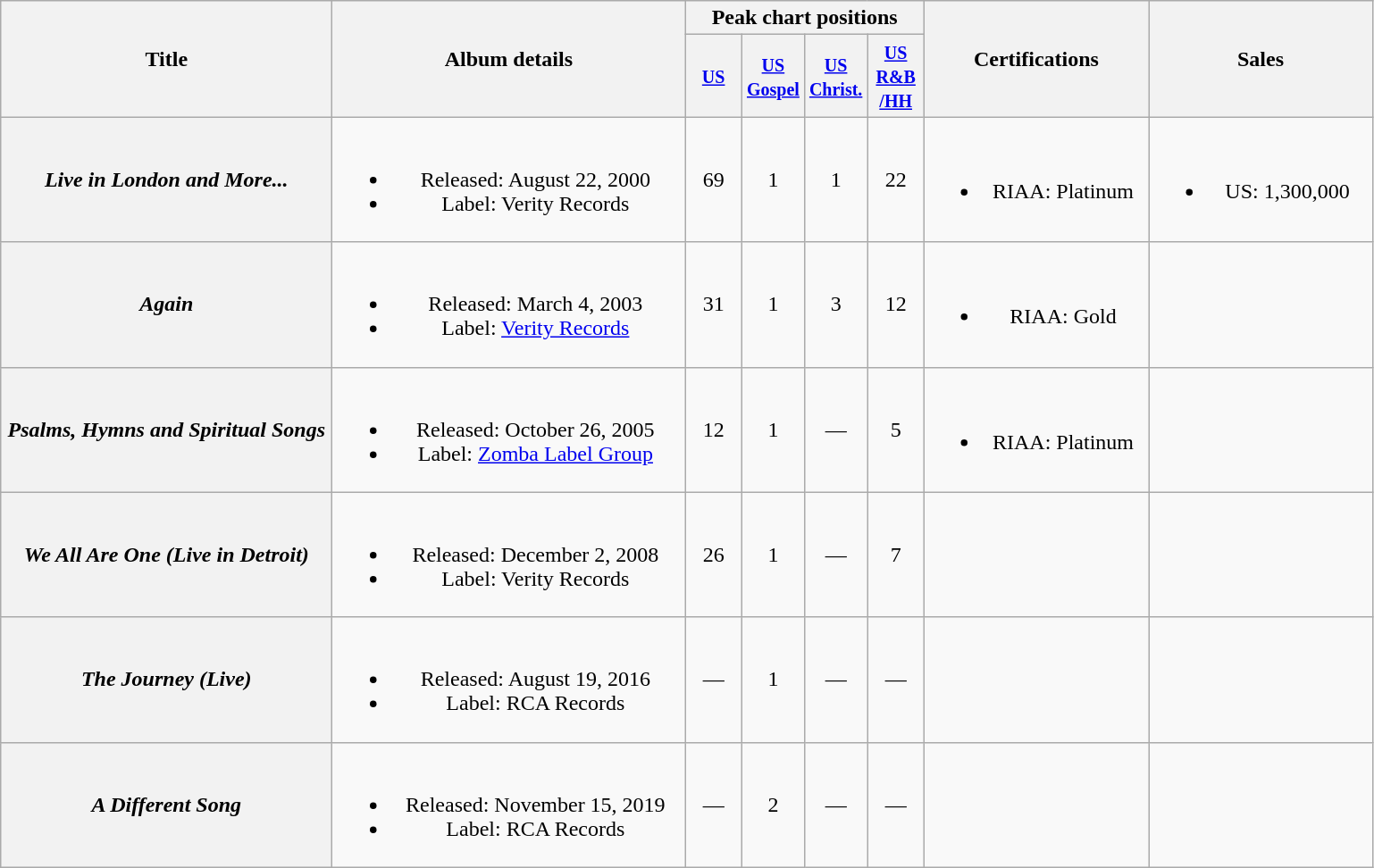<table class="wikitable plainrowheaders" style="text-align:center;" border="1">
<tr>
<th scope="col" rowspan="2" style="width:15em;">Title</th>
<th scope="col" rowspan="2" style="width:16em;">Album details</th>
<th scope="col" colspan="4">Peak chart positions</th>
<th scope="col" rowspan="2" style="width:10em;">Certifications</th>
<th scope="col" rowspan="2" style="width:10em;">Sales</th>
</tr>
<tr>
<th style="width:35px;"><small><a href='#'>US</a></small><br></th>
<th style="width:35px;"><small><a href='#'>US Gospel</a></small><br></th>
<th style="width:35px;"><small><a href='#'>US Christ.</a></small><br></th>
<th style="width:35px;"><small><a href='#'>US<br>R&B<br>/HH</a></small><br></th>
</tr>
<tr>
<th scope="row"><em>Live in London and More...</em></th>
<td><br><ul><li>Released: August 22, 2000</li><li>Label: Verity Records</li></ul></td>
<td>69</td>
<td>1</td>
<td>1</td>
<td>22</td>
<td><br><ul><li>RIAA: Platinum</li></ul></td>
<td><br><ul><li>US: 1,300,000</li></ul></td>
</tr>
<tr>
<th scope="row"><em>Again</em></th>
<td><br><ul><li>Released: March 4, 2003</li><li>Label: <a href='#'>Verity Records</a></li></ul></td>
<td>31</td>
<td>1</td>
<td>3</td>
<td>12</td>
<td><br><ul><li>RIAA: Gold</li></ul></td>
<td></td>
</tr>
<tr>
<th scope="row"><em>Psalms, Hymns and Spiritual Songs</em></th>
<td><br><ul><li>Released: October 26, 2005</li><li>Label: <a href='#'>Zomba Label Group</a></li></ul></td>
<td>12</td>
<td>1</td>
<td>—</td>
<td>5</td>
<td><br><ul><li>RIAA: Platinum</li></ul></td>
<td></td>
</tr>
<tr>
<th scope="row"><em>We All Are One (Live in Detroit)</em></th>
<td><br><ul><li>Released: December 2, 2008</li><li>Label: Verity Records</li></ul></td>
<td>26</td>
<td>1</td>
<td>—</td>
<td>7</td>
<td></td>
</tr>
<tr>
<th scope="row"><em>The Journey (Live)</em></th>
<td><br><ul><li>Released: August 19, 2016</li><li>Label: RCA Records</li></ul></td>
<td>—</td>
<td>1</td>
<td>—</td>
<td>—</td>
<td></td>
<td></td>
</tr>
<tr>
<th scope="row"><em>A Different Song</em></th>
<td><br><ul><li>Released: November 15, 2019</li><li>Label: RCA Records</li></ul></td>
<td>—</td>
<td>2</td>
<td>—</td>
<td>—</td>
<td></td>
<td></td>
</tr>
</table>
